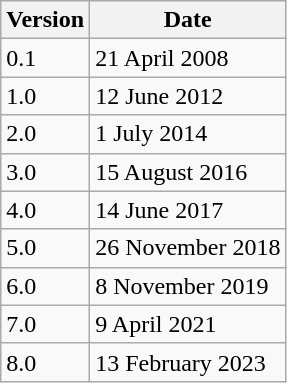<table class="wikitable">
<tr>
<th>Version</th>
<th>Date</th>
</tr>
<tr>
<td>0.1</td>
<td>21 April 2008</td>
</tr>
<tr>
<td>1.0</td>
<td>12 June 2012</td>
</tr>
<tr>
<td>2.0</td>
<td>1 July 2014</td>
</tr>
<tr>
<td>3.0</td>
<td>15 August 2016</td>
</tr>
<tr>
<td>4.0</td>
<td>14 June 2017</td>
</tr>
<tr>
<td>5.0</td>
<td>26 November 2018</td>
</tr>
<tr>
<td>6.0</td>
<td>8 November 2019</td>
</tr>
<tr>
<td>7.0</td>
<td>9 April 2021</td>
</tr>
<tr>
<td>8.0</td>
<td>13 February 2023</td>
</tr>
</table>
